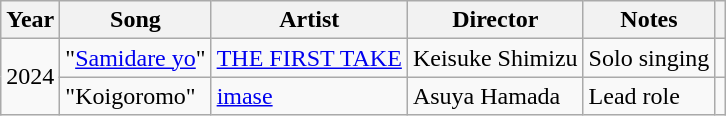<table class="wikitable">
<tr>
<th>Year</th>
<th>Song</th>
<th>Artist</th>
<th>Director</th>
<th>Notes</th>
<th></th>
</tr>
<tr>
<td rowspan="2">2024</td>
<td>"<a href='#'>Samidare yo</a>"</td>
<td><a href='#'>THE FIRST TAKE</a></td>
<td>Keisuke Shimizu</td>
<td>Solo singing</td>
<td></td>
</tr>
<tr>
<td>"Koigoromo"</td>
<td><a href='#'>imase</a></td>
<td>Asuya Hamada</td>
<td>Lead role</td>
<td></td>
</tr>
</table>
